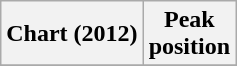<table class="wikitable plainrowheaders" style="text-align:center;">
<tr>
<th scope="col">Chart (2012)</th>
<th scope="col">Peak<br>position</th>
</tr>
<tr>
</tr>
</table>
